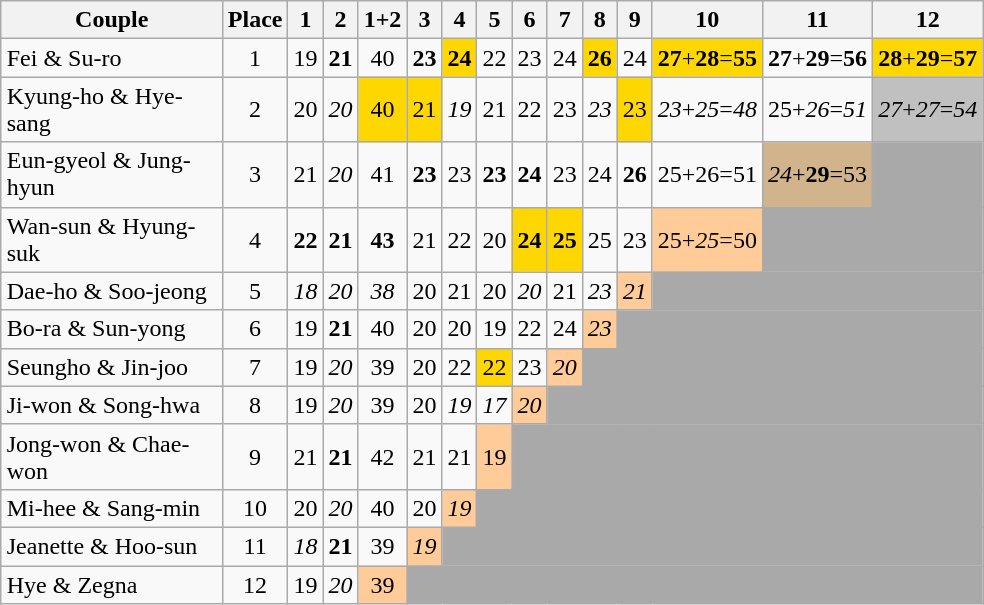<table class="wikitable sortable" style="margin:auto; text-align: center; white-space:norwrap;">
<tr>
<th width="140">Couple</th>
<th>Place</th>
<th>1</th>
<th>2</th>
<th>1+2</th>
<th>3</th>
<th>4</th>
<th>5</th>
<th>6</th>
<th>7</th>
<th>8</th>
<th>9</th>
<th>10</th>
<th>11</th>
<th>12</th>
</tr>
<tr>
<td style="text-align:left;">Fei & Su-ro</td>
<td>1</td>
<td>19</td>
<td><span><strong>21</strong></span></td>
<td>40</td>
<td><span><strong>23</strong></span></td>
<td style="background:gold;"><span><strong>24</strong></span></td>
<td>22</td>
<td>23</td>
<td>24</td>
<td style="background:gold;"><span><strong>26</strong></span></td>
<td>24</td>
<td style="background:gold;"><span><strong>27</strong></span>+<span><strong>28</strong></span>=<span><strong>55</strong></span></td>
<td><span><strong>27</strong></span>+<span><strong>29</strong></span>=<span><strong>56</strong></span></td>
<td style="background:gold;"><span><strong>28</strong></span>+<span><strong>29</strong></span>=<span><strong>57</strong></span></td>
</tr>
<tr>
<td style="text-align:left;">Kyung-ho & Hye-sang</td>
<td>2</td>
<td>20</td>
<td><span><em>20</em></span></td>
<td style="background:gold;">40</td>
<td style="background:gold;">21</td>
<td><span><em>19</em></span></td>
<td>21</td>
<td>22</td>
<td>23</td>
<td><span><em>23</em></span></td>
<td style="background:gold;">23</td>
<td><span><em>23</em></span>+<span><em>25</em></span>=<span><em>48</em></span></td>
<td>25+<span><em>26</em></span>=<span><em>51</em></span></td>
<td style="background:silver;"><span><em>27</em></span>+<span><em>27</em></span>=<span><em>54</em></span></td>
</tr>
<tr>
<td style="text-align:left;">Eun-gyeol & Jung-hyun</td>
<td>3</td>
<td>21</td>
<td><span><em>20</em></span></td>
<td>41</td>
<td><span><strong>23</strong></span></td>
<td>23</td>
<td><span><strong>23</strong></span></td>
<td><span><strong>24</strong></span></td>
<td>23</td>
<td>24</td>
<td><span><strong>26</strong></span></td>
<td>25+26=51</td>
<td style="background:tan;"><span><em>24</em></span>+<span><strong>29</strong></span>=53</td>
<td style="background:darkgrey;" colspan="1"></td>
</tr>
<tr>
<td style="text-align:left;">Wan-sun & Hyung-suk</td>
<td>4</td>
<td><span><strong>22</strong></span></td>
<td><span><strong>21</strong></span></td>
<td><span><strong>43</strong></span></td>
<td>21</td>
<td>22</td>
<td>20</td>
<td style="background:gold;"><span><strong>24</strong></span></td>
<td style="background:gold;"><span><strong>25</strong></span></td>
<td>25</td>
<td>23</td>
<td style="background:#FFCC99;">25+<span><em>25</em></span>=50</td>
<td style="background:darkgrey;" colspan="2"></td>
</tr>
<tr>
<td style="text-align:left;">Dae-ho & Soo-jeong</td>
<td>5</td>
<td><span><em>18</em></span></td>
<td><span><em>20</em></span></td>
<td><span><em>38</em></span></td>
<td>20</td>
<td>21</td>
<td>20</td>
<td><span><em>20</em></span></td>
<td>21</td>
<td><span><em>23</em></span></td>
<td style="background:#FFCC99;"><span><em>21</em></span></td>
<td style="background:darkgrey;" colspan="3"></td>
</tr>
<tr>
<td style="text-align:left;">Bo-ra & Sun-yong</td>
<td>6</td>
<td>19</td>
<td><span><strong>21</strong></span></td>
<td>40</td>
<td>20</td>
<td>20</td>
<td>19</td>
<td>22</td>
<td>24</td>
<td style="background:#FFCC99;"><span><em>23</em></span></td>
<td style="background:darkgrey;" colspan="4"></td>
</tr>
<tr>
<td style="text-align:left;">Seungho & Jin-joo</td>
<td>7</td>
<td>19</td>
<td><span><em>20</em></span></td>
<td>39</td>
<td>20</td>
<td>22</td>
<td style="background:gold;">22</td>
<td>23</td>
<td style="background:#FFCC99;"><span><em>20</em></span></td>
<td style="background:darkgrey;" colspan="5"></td>
</tr>
<tr>
<td style="text-align:left;">Ji-won & Song-hwa</td>
<td>8</td>
<td>19</td>
<td><span><em>20</em></span></td>
<td>39</td>
<td>20</td>
<td><span><em>19</em></span></td>
<td><span><em>17</em></span></td>
<td style="background:#FFCC99;"><span><em>20</em></span></td>
<td style="background:darkgrey;" colspan="6"></td>
</tr>
<tr>
<td style="text-align:left;">Jong-won & Chae-won</td>
<td>9</td>
<td>21</td>
<td><span><strong>21</strong></span></td>
<td>42</td>
<td>21</td>
<td>21</td>
<td style="background:#FFCC99;">19</td>
<td style="background:darkgrey;" colspan="7"></td>
</tr>
<tr>
<td style="text-align:left;">Mi-hee & Sang-min</td>
<td>10</td>
<td>20</td>
<td><span><em>20</em></span></td>
<td>40</td>
<td>20</td>
<td style="background:#FFCC99;"><span><em>19</em></span></td>
<td style="background:darkgrey;" colspan="8"></td>
</tr>
<tr>
<td style="text-align:left;">Jeanette & Hoo-sun</td>
<td>11</td>
<td><span><em>18</em></span></td>
<td><span><strong>21</strong></span></td>
<td>39</td>
<td style="background:#FFCC99;"><span><em>19</em></span></td>
<td style="background:darkgrey;" colspan="9"></td>
</tr>
<tr>
<td style="text-align:left;">Hye & Zegna</td>
<td>12</td>
<td>19</td>
<td><span><em>20</em></span></td>
<td style="background:#FFCC99;">39</td>
<td style="background:darkgrey;" colspan="10"></td>
</tr>
</table>
